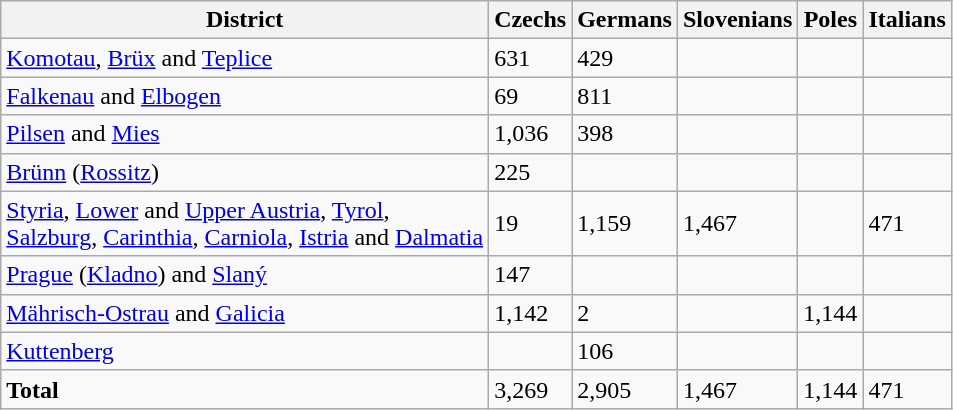<table class="wikitable">
<tr>
<th>District</th>
<th>Czechs</th>
<th>Germans</th>
<th>Slovenians</th>
<th>Poles</th>
<th>Italians</th>
</tr>
<tr>
<td><a href='#'>Komotau</a>, <a href='#'>Brüx</a> and <a href='#'>Teplice</a></td>
<td>631</td>
<td>429</td>
<td></td>
<td></td>
<td></td>
</tr>
<tr>
<td><a href='#'>Falkenau</a> and <a href='#'>Elbogen</a></td>
<td>69</td>
<td>811</td>
<td></td>
<td></td>
<td></td>
</tr>
<tr>
<td><a href='#'>Pilsen</a> and <a href='#'>Mies</a></td>
<td>1,036</td>
<td>398</td>
<td></td>
<td></td>
<td></td>
</tr>
<tr>
<td><a href='#'>Brünn</a> (<a href='#'>Rossitz</a>)</td>
<td>225</td>
<td></td>
<td></td>
<td></td>
<td></td>
</tr>
<tr>
<td><a href='#'>Styria</a>, <a href='#'>Lower</a> and <a href='#'>Upper Austria</a>, <a href='#'>Tyrol</a>,<br><a href='#'>Salzburg</a>, <a href='#'>Carinthia</a>, <a href='#'>Carniola</a>, <a href='#'>Istria</a> and <a href='#'>Dalmatia</a></td>
<td>19</td>
<td>1,159</td>
<td>1,467</td>
<td></td>
<td>471</td>
</tr>
<tr>
<td><a href='#'>Prague</a> (<a href='#'>Kladno</a>) and <a href='#'>Slaný</a></td>
<td>147</td>
<td></td>
<td></td>
<td></td>
<td></td>
</tr>
<tr>
<td><a href='#'>Mährisch-Ostrau</a> and <a href='#'>Galicia</a></td>
<td>1,142</td>
<td>2</td>
<td></td>
<td>1,144</td>
<td></td>
</tr>
<tr>
<td><a href='#'>Kuttenberg</a></td>
<td></td>
<td>106</td>
<td></td>
<td></td>
<td></td>
</tr>
<tr>
<td><strong>Total</strong></td>
<td>3,269</td>
<td>2,905</td>
<td>1,467</td>
<td>1,144</td>
<td>471</td>
</tr>
</table>
